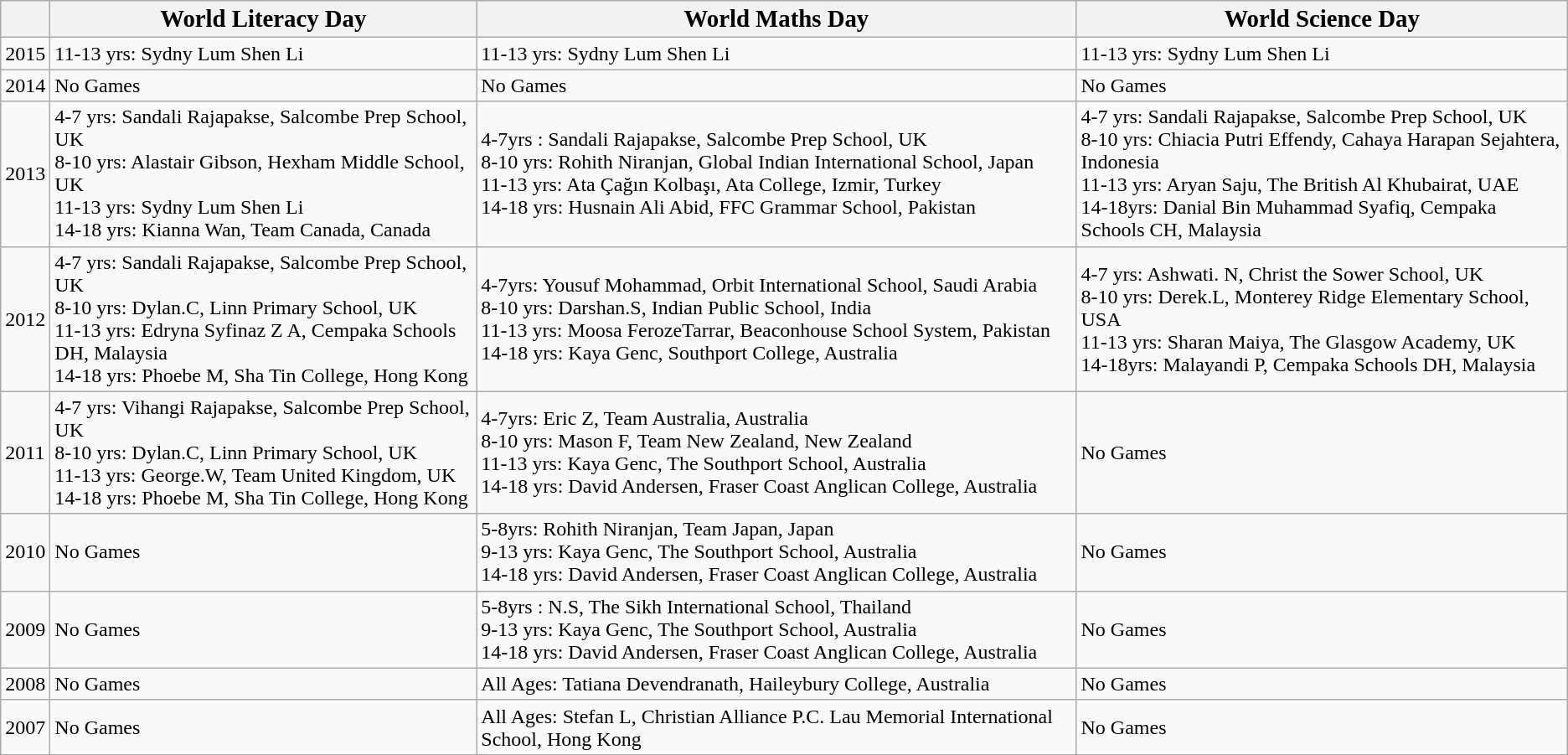<table class="wikitable">
<tr>
<th></th>
<th><strong><big>World Literacy Day</big></strong></th>
<th><strong><big>World Maths Day</big></strong></th>
<th><strong><big>World Science Day</big></strong></th>
</tr>
<tr>
<td>2015</td>
<td>11-13 yrs: Sydny Lum Shen Li</td>
<td>11-13 yrs: Sydny Lum Shen Li</td>
<td>11-13 yrs: Sydny Lum Shen Li</td>
</tr>
<tr>
<td>2014</td>
<td>No Games</td>
<td>No Games</td>
<td>No Games</td>
</tr>
<tr>
<td>2013</td>
<td>4-7 yrs: Sandali Rajapakse, Salcombe Prep School, UK<br>8-10 yrs: Alastair Gibson, Hexham Middle School, UK<br>11-13 yrs: Sydny Lum Shen Li<br>14-18 yrs: Kianna Wan, Team Canada, Canada</td>
<td>4-7yrs : Sandali Rajapakse, Salcombe Prep School, UK<br>8-10 yrs: Rohith Niranjan, Global Indian International School, Japan<br>11-13 yrs: Ata Çağın Kolbaşı, Ata College, Izmir, Turkey<br>14-18 yrs: Husnain Ali Abid, FFC Grammar School, Pakistan</td>
<td>4-7 yrs: Sandali Rajapakse, Salcombe Prep School, UK<br>8-10 yrs: Chiacia Putri Effendy, Cahaya Harapan Sejahtera, Indonesia<br>11-13 yrs: Aryan Saju, The British Al Khubairat, UAE<br>14-18yrs: Danial Bin Muhammad Syafiq, Cempaka Schools CH, Malaysia</td>
</tr>
<tr>
<td>2012</td>
<td>4-7 yrs: Sandali Rajapakse, Salcombe Prep School, UK<br>8-10 yrs: Dylan.C, Linn Primary School, UK<br>11-13 yrs: Edryna Syfinaz Z A, Cempaka Schools DH, Malaysia<br>14-18 yrs: Phoebe M, Sha Tin College, Hong Kong</td>
<td>4-7yrs: Yousuf Mohammad, Orbit International School, Saudi Arabia<br>8-10 yrs: Darshan.S, Indian Public School, India<br>11-13 yrs: Moosa FerozeTarrar, Beaconhouse School System, Pakistan<br>14-18 yrs: Kaya Genc, Southport College, Australia</td>
<td>4-7 yrs: Ashwati. N, Christ the Sower School, UK<br>8-10 yrs: Derek.L, Monterey Ridge Elementary School, USA<br>11-13 yrs: Sharan Maiya, The Glasgow Academy, UK<br>14-18yrs: Malayandi P, Cempaka Schools DH, Malaysia</td>
</tr>
<tr>
<td>2011</td>
<td>4-7 yrs: Vihangi Rajapakse, Salcombe Prep School, UK<br>8-10 yrs: Dylan.C, Linn Primary School, UK<br>11-13 yrs: George.W, Team United Kingdom, UK<br>14-18 yrs: Phoebe M, Sha Tin College, Hong Kong</td>
<td>4-7yrs: Eric Z, Team Australia, Australia<br>8-10 yrs: Mason F, Team New Zealand, New Zealand<br>11-13 yrs: Kaya Genc, The Southport School, Australia<br>14-18 yrs: David Andersen, Fraser Coast Anglican College, Australia</td>
<td>No Games</td>
</tr>
<tr>
<td>2010</td>
<td>No Games</td>
<td>5-8yrs: Rohith Niranjan, Team Japan, Japan<br>9-13 yrs: Kaya Genc, The Southport School, Australia<br>14-18 yrs: David Andersen, Fraser Coast Anglican College, Australia</td>
<td>No Games</td>
</tr>
<tr>
<td>2009</td>
<td>No Games</td>
<td>5-8yrs : N.S, The Sikh International School, Thailand<br>9-13 yrs: Kaya Genc, The Southport School, Australia<br>14-18 yrs: David Andersen, Fraser Coast Anglican College, Australia</td>
<td>No Games</td>
</tr>
<tr>
<td>2008</td>
<td>No Games</td>
<td>All Ages: Tatiana Devendranath, Haileybury College, Australia</td>
<td>No Games</td>
</tr>
<tr>
<td>2007</td>
<td>No Games</td>
<td>All Ages: Stefan L, Christian Alliance P.C. Lau Memorial International School, Hong Kong</td>
<td>No Games</td>
</tr>
</table>
